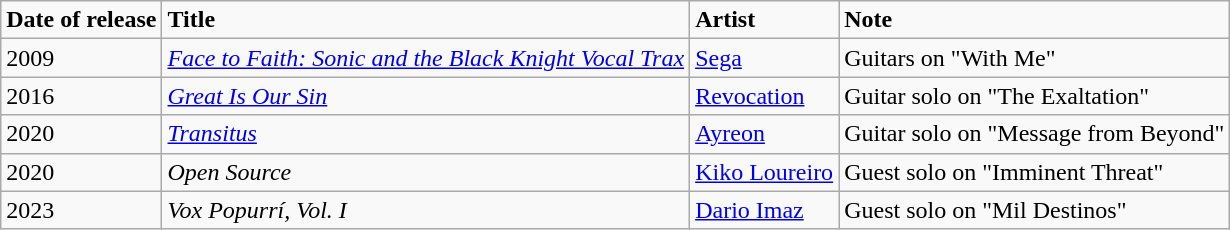<table class="wikitable">
<tr>
<td><strong>Date of release</strong></td>
<td><strong>Title</strong></td>
<td><strong>Artist</strong></td>
<td><strong>Note</strong></td>
</tr>
<tr>
<td>2009</td>
<td><em><a href='#'>Face to Faith: Sonic and the Black Knight Vocal Trax</a></em></td>
<td><a href='#'>Sega</a></td>
<td>Guitars on "With Me"</td>
</tr>
<tr>
<td>2016</td>
<td><em><a href='#'>Great Is Our Sin</a></em></td>
<td><a href='#'>Revocation</a></td>
<td>Guitar solo on "The Exaltation"</td>
</tr>
<tr>
<td>2020</td>
<td><em><a href='#'>Transitus</a></em></td>
<td><a href='#'>Ayreon</a></td>
<td>Guitar solo on "Message from Beyond"</td>
</tr>
<tr>
<td>2020</td>
<td><em>Open Source</em></td>
<td><a href='#'>Kiko Loureiro</a></td>
<td>Guest solo on "Imminent Threat"</td>
</tr>
<tr>
<td>2023</td>
<td><em>Vox Popurrí, Vol. I</em></td>
<td><a href='#'>Dario Imaz</a></td>
<td>Guest solo on "Mil Destinos"</td>
</tr>
</table>
